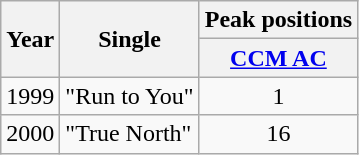<table class="wikitable">
<tr>
<th rowspan="2">Year</th>
<th rowspan="2">Single</th>
<th>Peak positions</th>
</tr>
<tr>
<th><a href='#'>CCM AC</a></th>
</tr>
<tr>
<td>1999</td>
<td>"Run to You"</td>
<td align="center">1</td>
</tr>
<tr>
<td>2000</td>
<td>"True North"</td>
<td align="center">16</td>
</tr>
</table>
